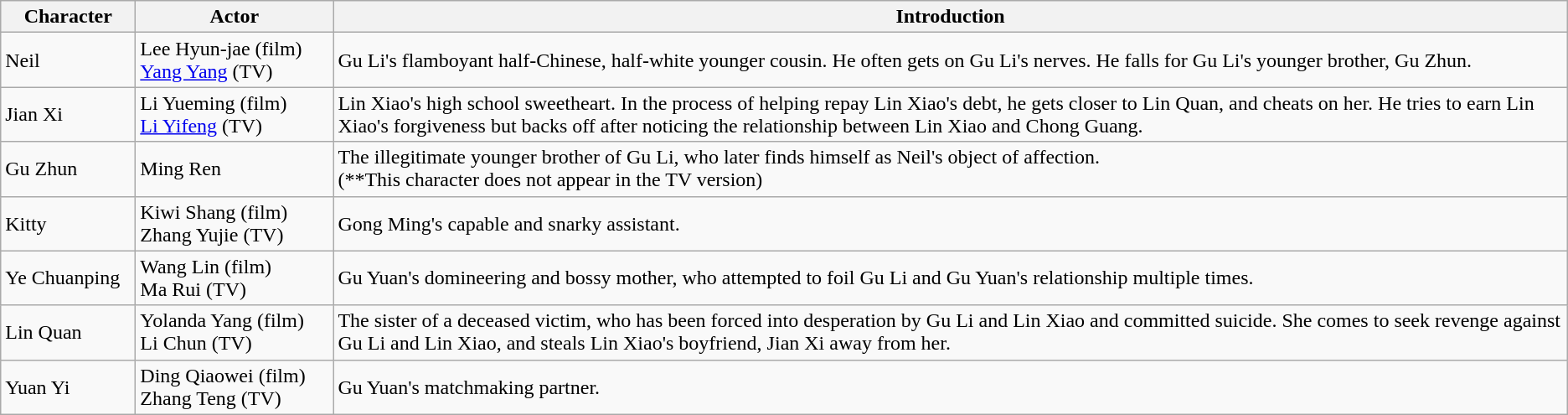<table class="wikitable">
<tr>
<th width=100>Character</th>
<th width=150>Actor</th>
<th>Introduction</th>
</tr>
<tr>
<td>Neil</td>
<td>Lee Hyun-jae (film)<br><a href='#'>Yang Yang</a> (TV)</td>
<td>Gu Li's flamboyant half-Chinese, half-white younger cousin. He often gets on Gu Li's nerves. He falls for Gu Li's younger brother, Gu Zhun.</td>
</tr>
<tr>
<td>Jian Xi</td>
<td>Li Yueming (film)<br><a href='#'>Li Yifeng</a> (TV)</td>
<td>Lin Xiao's high school sweetheart. In the process of helping repay Lin Xiao's debt, he gets closer to Lin Quan, and cheats on her. He tries to earn Lin Xiao's forgiveness but backs off after noticing the relationship between Lin Xiao and Chong Guang.</td>
</tr>
<tr>
<td>Gu Zhun</td>
<td>Ming Ren</td>
<td>The illegitimate younger brother of Gu Li, who later finds himself as Neil's object of affection. <br>(**This character does not appear in the TV version)</td>
</tr>
<tr>
<td>Kitty</td>
<td>Kiwi Shang (film)<br>Zhang Yujie (TV)</td>
<td>Gong Ming's capable and snarky assistant.</td>
</tr>
<tr>
<td>Ye Chuanping</td>
<td>Wang Lin (film)<br>Ma Rui (TV)</td>
<td>Gu Yuan's domineering and bossy mother, who attempted to foil Gu Li and Gu Yuan's relationship multiple times.</td>
</tr>
<tr>
<td>Lin Quan</td>
<td>Yolanda Yang (film)<br>Li Chun (TV)</td>
<td>The sister of a deceased victim, who has been forced into desperation by Gu Li and Lin Xiao and committed suicide. She comes to seek revenge against Gu Li and Lin Xiao, and steals Lin Xiao's boyfriend, Jian Xi away from her.</td>
</tr>
<tr>
<td>Yuan Yi</td>
<td>Ding Qiaowei (film)<br>Zhang Teng (TV)</td>
<td>Gu Yuan's matchmaking partner.</td>
</tr>
</table>
